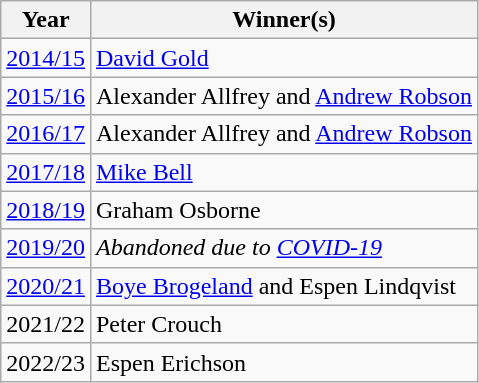<table class="wikitable">
<tr>
<th>Year</th>
<th>Winner(s)</th>
</tr>
<tr>
<td><a href='#'>2014/15</a></td>
<td><a href='#'>David Gold</a></td>
</tr>
<tr>
<td><a href='#'>2015/16</a></td>
<td>Alexander Allfrey and <a href='#'>Andrew Robson</a></td>
</tr>
<tr>
<td><a href='#'>2016/17</a></td>
<td>Alexander Allfrey and <a href='#'>Andrew Robson</a></td>
</tr>
<tr>
<td><a href='#'>2017/18</a></td>
<td><a href='#'>Mike Bell</a></td>
</tr>
<tr>
<td><a href='#'>2018/19</a></td>
<td>Graham Osborne</td>
</tr>
<tr>
<td><a href='#'>2019/20</a></td>
<td><em>Abandoned due to <a href='#'>COVID-19</a></em></td>
</tr>
<tr>
<td><a href='#'>2020/21</a></td>
<td><a href='#'>Boye Brogeland</a> and Espen Lindqvist</td>
</tr>
<tr>
<td>2021/22</td>
<td>Peter Crouch</td>
</tr>
<tr>
<td>2022/23</td>
<td>Espen Erichson</td>
</tr>
</table>
